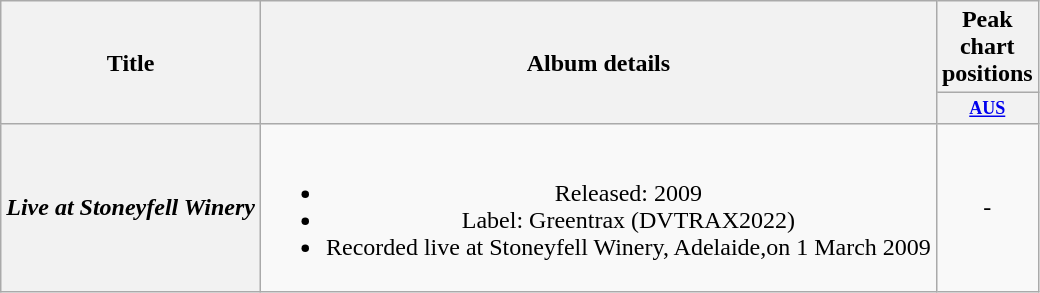<table class="wikitable plainrowheaders" style="text-align:center;">
<tr>
<th rowspan="2">Title</th>
<th rowspan="2">Album details</th>
<th>Peak chart positions</th>
</tr>
<tr>
<th style="width:3em;font-size:75%"><a href='#'>AUS</a></th>
</tr>
<tr>
<th scope="row"><em>Live at Stoneyfell Winery</em></th>
<td><br><ul><li>Released: 2009</li><li>Label: Greentrax (DVTRAX2022)</li><li>Recorded live at Stoneyfell Winery, Adelaide,on 1 March 2009</li></ul></td>
<td>-</td>
</tr>
</table>
